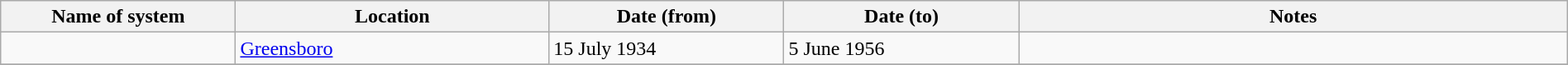<table class="wikitable" width=100%>
<tr>
<th width=15%>Name of system</th>
<th width=20%>Location</th>
<th width=15%>Date (from)</th>
<th width=15%>Date (to)</th>
<th width=35%>Notes</th>
</tr>
<tr>
<td> </td>
<td><a href='#'>Greensboro</a></td>
<td>15 July 1934</td>
<td>5 June 1956</td>
<td> </td>
</tr>
<tr>
</tr>
</table>
